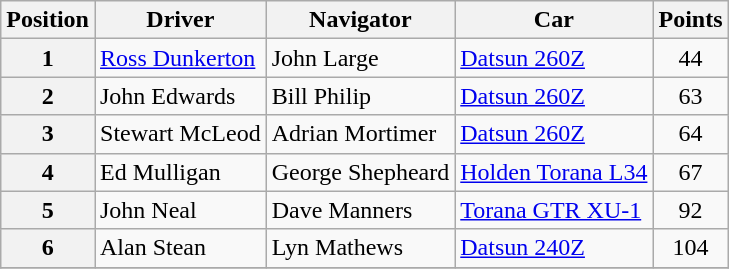<table class="wikitable" border="1">
<tr>
<th>Position</th>
<th>Driver</th>
<th>Navigator</th>
<th>Car</th>
<th>Points</th>
</tr>
<tr>
<th>1</th>
<td><a href='#'>Ross Dunkerton</a></td>
<td>John Large</td>
<td><a href='#'>Datsun 260Z</a></td>
<td align="center">44</td>
</tr>
<tr>
<th>2</th>
<td>John Edwards</td>
<td>Bill Philip</td>
<td><a href='#'>Datsun 260Z</a></td>
<td align="center">63</td>
</tr>
<tr>
<th>3</th>
<td>Stewart McLeod</td>
<td>Adrian Mortimer</td>
<td><a href='#'>Datsun 260Z</a></td>
<td align="center">64</td>
</tr>
<tr>
<th>4</th>
<td>Ed Mulligan</td>
<td>George Shepheard</td>
<td><a href='#'>Holden Torana L34</a></td>
<td align="center">67</td>
</tr>
<tr>
<th>5</th>
<td>John Neal</td>
<td>Dave Manners</td>
<td><a href='#'>Torana GTR XU-1</a></td>
<td align="center">92</td>
</tr>
<tr>
<th>6</th>
<td>Alan Stean</td>
<td>Lyn Mathews</td>
<td><a href='#'>Datsun 240Z</a></td>
<td align="center">104</td>
</tr>
<tr>
</tr>
</table>
